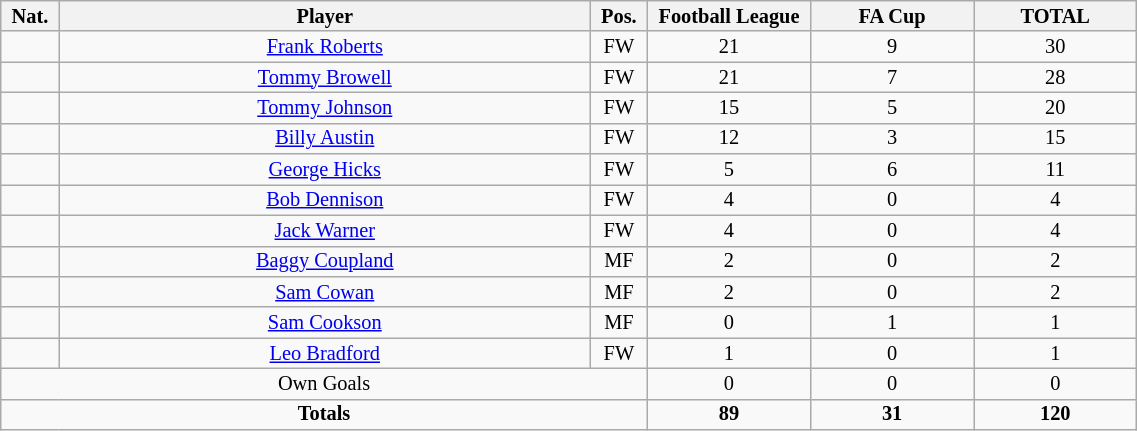<table class="wikitable sortable alternance"  style="font-size:85%; text-align:center; line-height:14px; width:60%;">
<tr>
<th width=10>Nat.</th>
<th scope="col" style="width:275px;">Player</th>
<th width=10>Pos.</th>
<th width=80>Football League</th>
<th width=80>FA Cup</th>
<th width=80>TOTAL</th>
</tr>
<tr>
<td></td>
<td><a href='#'>Frank Roberts</a></td>
<td>FW</td>
<td>21</td>
<td>9</td>
<td>30</td>
</tr>
<tr>
<td></td>
<td><a href='#'>Tommy Browell</a></td>
<td>FW</td>
<td>21</td>
<td>7</td>
<td>28</td>
</tr>
<tr>
<td></td>
<td><a href='#'>Tommy Johnson</a></td>
<td>FW</td>
<td>15</td>
<td>5</td>
<td>20</td>
</tr>
<tr>
<td></td>
<td><a href='#'>Billy Austin</a></td>
<td>FW</td>
<td>12</td>
<td>3</td>
<td>15</td>
</tr>
<tr>
<td></td>
<td><a href='#'>George Hicks</a></td>
<td>FW</td>
<td>5</td>
<td>6</td>
<td>11</td>
</tr>
<tr>
<td></td>
<td><a href='#'>Bob Dennison</a></td>
<td>FW</td>
<td>4</td>
<td>0</td>
<td>4</td>
</tr>
<tr>
<td></td>
<td><a href='#'>Jack Warner</a></td>
<td>FW</td>
<td>4</td>
<td>0</td>
<td>4</td>
</tr>
<tr>
<td></td>
<td><a href='#'>Baggy Coupland</a></td>
<td>MF</td>
<td>2</td>
<td>0</td>
<td>2</td>
</tr>
<tr>
<td></td>
<td><a href='#'>Sam Cowan</a></td>
<td>MF</td>
<td>2</td>
<td>0</td>
<td>2</td>
</tr>
<tr>
<td></td>
<td><a href='#'>Sam Cookson</a></td>
<td>MF</td>
<td>0</td>
<td>1</td>
<td>1</td>
</tr>
<tr>
<td></td>
<td><a href='#'>Leo Bradford</a></td>
<td>FW</td>
<td>1</td>
<td>0</td>
<td>1</td>
</tr>
<tr class="sortbottom">
<td colspan="3">Own Goals</td>
<td>0</td>
<td>0</td>
<td>0</td>
</tr>
<tr class="sortbottom">
<td colspan="3"><strong>Totals</strong></td>
<td><strong>89</strong></td>
<td><strong>31</strong></td>
<td><strong>120</strong></td>
</tr>
</table>
